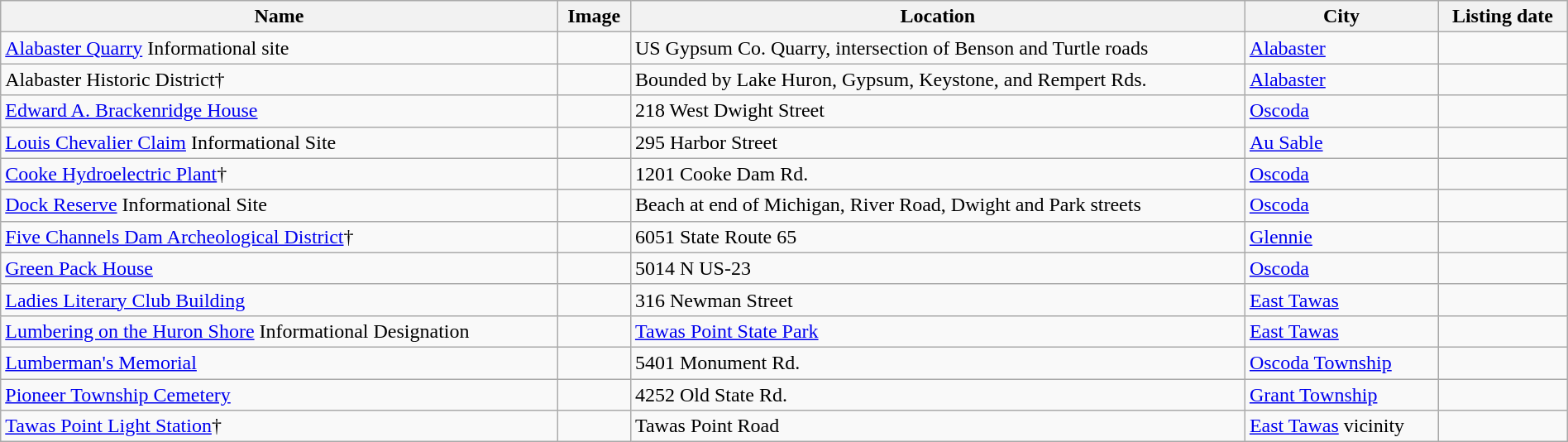<table class="wikitable sortable" style="width:100%">
<tr>
<th>Name</th>
<th>Image</th>
<th>Location</th>
<th>City</th>
<th>Listing date</th>
</tr>
<tr>
<td><a href='#'>Alabaster Quarry</a> Informational site</td>
<td></td>
<td>US Gypsum Co. Quarry, intersection of Benson and Turtle roads</td>
<td><a href='#'>Alabaster</a></td>
<td></td>
</tr>
<tr>
<td>Alabaster Historic District†</td>
<td></td>
<td>Bounded by Lake Huron, Gypsum, Keystone, and Rempert Rds.</td>
<td><a href='#'>Alabaster</a></td>
<td></td>
</tr>
<tr>
<td><a href='#'>Edward A. Brackenridge House</a></td>
<td></td>
<td>218 West Dwight Street</td>
<td><a href='#'>Oscoda</a></td>
<td></td>
</tr>
<tr>
<td><a href='#'>Louis Chevalier Claim</a> Informational Site</td>
<td></td>
<td>295 Harbor Street</td>
<td><a href='#'>Au Sable</a></td>
<td></td>
</tr>
<tr>
<td><a href='#'>Cooke Hydroelectric Plant</a>†</td>
<td></td>
<td>1201 Cooke Dam Rd.</td>
<td><a href='#'>Oscoda</a></td>
<td></td>
</tr>
<tr>
<td><a href='#'>Dock Reserve</a> Informational Site</td>
<td></td>
<td>Beach at end of Michigan, River Road, Dwight and Park streets</td>
<td><a href='#'>Oscoda</a></td>
<td></td>
</tr>
<tr>
<td><a href='#'>Five Channels Dam Archeological District</a>†</td>
<td></td>
<td>6051 State Route 65</td>
<td><a href='#'>Glennie</a></td>
<td></td>
</tr>
<tr>
<td><a href='#'>Green Pack House</a></td>
<td></td>
<td>5014 N US-23</td>
<td><a href='#'>Oscoda</a></td>
<td></td>
</tr>
<tr>
<td><a href='#'>Ladies Literary Club Building</a></td>
<td></td>
<td>316 Newman Street</td>
<td><a href='#'>East Tawas</a></td>
<td></td>
</tr>
<tr>
<td><a href='#'>Lumbering on the Huron Shore</a> Informational Designation</td>
<td></td>
<td><a href='#'>Tawas Point State Park</a></td>
<td><a href='#'>East Tawas</a></td>
<td></td>
</tr>
<tr>
<td><a href='#'>Lumberman's Memorial</a></td>
<td></td>
<td>5401 Monument Rd.</td>
<td><a href='#'>Oscoda Township</a></td>
<td></td>
</tr>
<tr>
<td><a href='#'>Pioneer Township Cemetery</a></td>
<td></td>
<td>4252 Old State Rd.</td>
<td><a href='#'>Grant Township</a></td>
<td></td>
</tr>
<tr>
<td><a href='#'>Tawas Point Light Station</a>†</td>
<td></td>
<td>Tawas Point Road</td>
<td><a href='#'>East Tawas</a> vicinity</td>
<td></td>
</tr>
</table>
